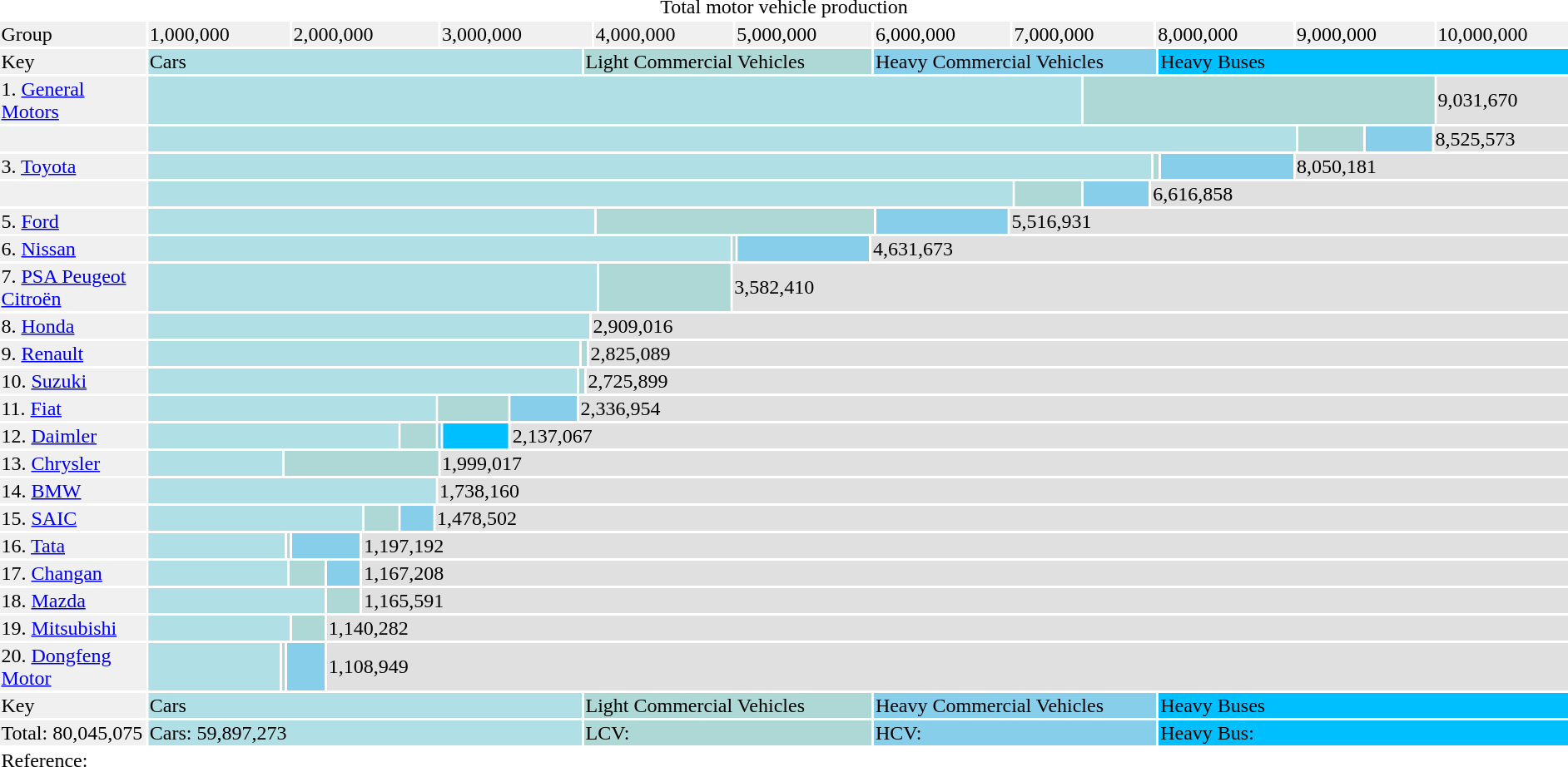<table class="toccolours nowraplinks">
<tr>
</tr>
<tr>
<td style="text-align:center;" colspan=120>Total motor vehicle production</td>
</tr>
<tr style="background-color:#F0F0F0">
<td width="10%" colspan=20>Group</td>
<td width="9%" colspan=10>1,000,000</td>
<td width="9%" colspan=10>2,000,000</td>
<td width="9%" colspan=10>3,000,000</td>
<td width="9%" colspan=10>4,000,000</td>
<td width="9%" colspan=10>5,000,000</td>
<td width="9%" colspan=10>6,000,000</td>
<td width="9%" colspan=10>7,000,000</td>
<td width="9%" colspan=10>8,000,000</td>
<td width="9%" colspan=10>9,000,000</td>
<td width="9%" colspan=10>10,000,000</td>
</tr>
<tr>
<td colspan=20 style="background-color:#F0F0F0">Key</td>
<td colspan=25 style="background-color:#B0E0E6">Cars</td>
<td colspan=25 style="background-color:#ADD8D6">Light Commercial Vehicles</td>
<td colspan=25 style="background-color:#87CEEB">Heavy Commercial Vehicles</td>
<td colspan=25 style="background-color:#00BFFF">Heavy Buses</td>
</tr>
<tr style="background-color:#E0E0E0;">
<td colspan=20 style="background-color:#F0F0F0">1. <a href='#'>General Motors</a></td>
<td colspan=65 style="background-color:#B0E0E6"></td>
<td colspan=25 style="background-color:#ADD8D6"></td>
<td colspan=10 style="text-align:left;">9,031,670</td>
</tr>
<tr style="background-color:#E0E0E0;">
<td colspan=20 style="background-color:#F0F0F0"></td>
<td colspan=82 style="background-color:#B0E0E6"></td>
<td colspan=03 style="background-color:#ADD8D6"></td>
<td colspan=01 style="background-color:#87CEEB"></td>
<td colspan=14 style="text-align:left;">8,525,573</td>
</tr>
<tr style="background-color:#E0E0E0;">
<td colspan=20 style="background-color:#F0F0F0">3. <a href='#'>Toyota</a></td>
<td colspan=68 style="background-color:#B0E0E6"></td>
<td colspan=10 style="background-color:#ADD8D6"></td>
<td colspan=02 style="background-color:#87CEEB"></td>
<td colspan=20 style="text-align:left;">8,050,181</td>
</tr>
<tr style="background-color:#E0E0E0;">
<td colspan=20 style="background-color:#F0F0F0"></td>
<td colspan=61 style="background-color:#B0E0E6"></td>
<td colspan=04 style="background-color:#ADD8D6"></td>
<td colspan=01 style="background-color:#87CEEB"></td>
<td colspan=33 style="text-align:left;">6,616,858</td>
</tr>
<tr style="background-color:#E0E0E0;">
<td colspan=20 style="background-color:#F0F0F0">5. <a href='#'>Ford</a></td>
<td colspan=31 style="background-color:#B0E0E6"></td>
<td colspan=23 style="background-color:#ADD8D6"></td>
<td colspan=01 style="background-color:#87CEEB"></td>
<td colspan=45 style="text-align:left;">5,516,931</td>
</tr>
<tr style="background-color:#E0E0E0;">
<td colspan=20 style="background-color:#F0F0F0">6. <a href='#'>Nissan</a></td>
<td colspan=36 style="background-color:#B0E0E6"></td>
<td colspan=10 style="background-color:#ADD8D6"></td>
<td colspan=01 style="background-color:#87CEEB"></td>
<td colspan=53 style="text-align:left;">4,631,673</td>
</tr>
<tr style="background-color:#E0E0E0;">
<td colspan=20 style="background-color:#F0F0F0">7. <a href='#'>PSA Peugeot Citroën</a></td>
<td colspan=32 style="background-color:#B0E0E6"></td>
<td colspan=04 style="background-color:#ADD8D6"></td>
<td colspan=64 style="text-align:left;">3,582,410</td>
</tr>
<tr style="background-color:#E0E0E0;">
<td colspan=20 style="background-color:#F0F0F0">8. <a href='#'>Honda</a></td>
<td colspan=29 style="background-color:#B0E0E6"></td>
<td colspan=71 style="text-align:left;">2,909,016</td>
</tr>
<tr style="background-color:#E0E0E0;">
<td colspan=20 style="background-color:#F0F0F0">9. <a href='#'>Renault</a></td>
<td colspan=24 style="background-color:#B0E0E6"></td>
<td colspan=04 style="background-color:#ADD8D6"></td>
<td colspan=72 style="text-align:left;">2,825,089</td>
</tr>
<tr style="background-color:#E0E0E0;">
<td colspan=20 style="background-color:#F0F0F0">10. <a href='#'>Suzuki</a></td>
<td colspan=23 style="background-color:#B0E0E6"></td>
<td colspan=04 style="background-color:#ADD8D6"></td>
<td colspan=73 style="text-align:left;">2,725,899</td>
</tr>
<tr style="background-color:#E0E0E0;">
<td colspan=20 style="background-color:#F0F0F0">11. <a href='#'>Fiat</a></td>
<td colspan=17 style="background-color:#B0E0E6"></td>
<td colspan=05 style="background-color:#ADD8D6"></td>
<td colspan=01 style="background-color:#87CEEB"></td>
<td colspan=77 style="text-align:left;">2,336,954</td>
</tr>
<tr style="background-color:#E0E0E0;">
<td colspan=20 style="background-color:#F0F0F0">12. <a href='#'>Daimler</a></td>
<td colspan=14 style="background-color:#B0E0E6"></td>
<td colspan=03 style="background-color:#ADD8D6"></td>
<td colspan=04 style="background-color:#87CEEB"></td>
<td colspan=01 style="background-color:#00BFFF"></td>
<td colspan=78 style="text-align:left;">2,137,067</td>
</tr>
<tr style="background-color:#E0E0E0;">
<td colspan=20 style="background-color:#F0F0F0">13. <a href='#'>Chrysler</a></td>
<td colspan=05 style="background-color:#B0E0E6"></td>
<td colspan=15 style="background-color:#ADD8D6"></td>
<td colspan=80 style="text-align:left;">1,999,017</td>
</tr>
<tr style="background-color:#E0E0E0;">
<td colspan=20 style="background-color:#F0F0F0">14. <a href='#'>BMW</a></td>
<td colspan=17 style="background-color:#B0E0E6"></td>
<td colspan=83 style="text-align:left;">1,738,160</td>
</tr>
<tr style="background-color:#E0E0E0;">
<td colspan=20 style="background-color:#F0F0F0">15. <a href='#'>SAIC</a></td>
<td colspan=13 style="background-color:#B0E0E6"></td>
<td colspan=01 style="background-color:#ADD8D6"></td>
<td colspan=01 style="background-color:#87CEEB"></td>
<td colspan=85 style="text-align:left;">1,478,502</td>
</tr>
<tr style="background-color:#E0E0E0;">
<td colspan=20 style="background-color:#F0F0F0">16. <a href='#'>Tata</a></td>
<td colspan=07 style="background-color:#B0E0E6"></td>
<td colspan=03 style="background-color:#ADD8D6"></td>
<td colspan=02 style="background-color:#87CEEB"></td>
<td colspan=88 style="text-align:left;">1,197,192</td>
</tr>
<tr style="background-color:#E0E0E0;">
<td colspan=20 style="background-color:#F0F0F0">17. <a href='#'>Changan</a></td>
<td colspan=08 style="background-color:#B0E0E6"></td>
<td colspan=03 style="background-color:#ADD8D6"></td>
<td colspan=01 style="background-color:#87CEEB"></td>
<td colspan=88 style="text-align:left;">1,167,208</td>
</tr>
<tr style="background-color:#E0E0E0;">
<td colspan=20 style="background-color:#F0F0F0">18. <a href='#'>Mazda</a></td>
<td colspan=11 style="background-color:#B0E0E6"></td>
<td colspan=01 style="background-color:#ADD8D6"></td>
<td colspan=88 style="text-align:left;">1,165,591</td>
</tr>
<tr style="background-color:#E0E0E0;">
<td colspan=20 style="background-color:#F0F0F0">19. <a href='#'>Mitsubishi</a></td>
<td colspan=10 style="background-color:#B0E0E6"></td>
<td colspan=01 style="background-color:#ADD8D6"></td>
<td colspan=89 style="text-align:left;">1,140,282</td>
</tr>
<tr style="background-color:#E0E0E0;">
<td colspan=20 style="background-color:#F0F0F0">20. <a href='#'>Dongfeng Motor</a></td>
<td colspan=04 style="background-color:#B0E0E6"></td>
<td colspan=03 style="background-color:#ADD8D6"></td>
<td colspan=04 style="background-color:#87CEEB"></td>
<td colspan=89 style="text-align:left;">1,108,949</td>
</tr>
<tr>
<td colspan=20 style="background-color:#F0F0F0">Key</td>
<td colspan=25 style="background-color:#B0E0E6">Cars</td>
<td colspan=25 style="background-color:#ADD8D6">Light Commercial Vehicles</td>
<td colspan=25 style="background-color:#87CEEB">Heavy Commercial Vehicles</td>
<td colspan=25 style="background-color:#00BFFF">Heavy Buses</td>
</tr>
<tr>
<td colspan=20 style="background-color:#F0F0F0">Total: 80,045,075</td>
<td colspan=25 style="background-color:#B0E0E6">Cars: 59,897,273</td>
<td colspan=25 style="background-color:#ADD8D6">LCV:</td>
<td colspan=25 style="background-color:#87CEEB">HCV:</td>
<td colspan=25 style="background-color:#00BFFF">Heavy Bus:</td>
</tr>
<tr>
<td colspan=120 style="text-align:left;">Reference: </td>
<td></td>
</tr>
</table>
